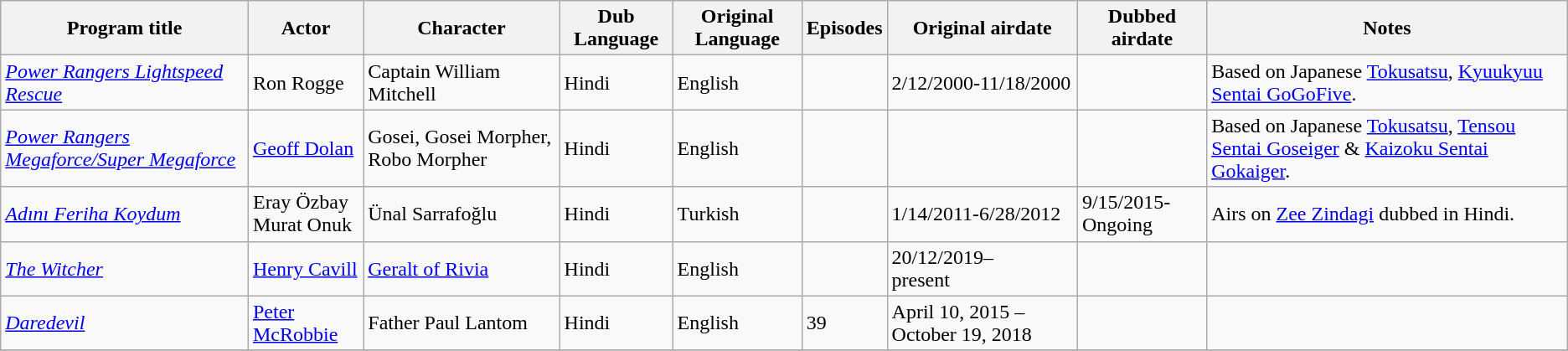<table class="wikitable sortable">
<tr>
<th>Program title</th>
<th>Actor</th>
<th>Character</th>
<th>Dub Language</th>
<th>Original Language</th>
<th>Episodes</th>
<th>Original airdate</th>
<th>Dubbed airdate</th>
<th>Notes</th>
</tr>
<tr>
<td><em><a href='#'>Power Rangers Lightspeed Rescue</a></em></td>
<td>Ron Rogge</td>
<td>Captain William Mitchell</td>
<td>Hindi</td>
<td>English</td>
<td></td>
<td>2/12/2000-11/18/2000</td>
<td></td>
<td>Based on Japanese <a href='#'>Tokusatsu</a>, <a href='#'>Kyuukyuu Sentai GoGoFive</a>.</td>
</tr>
<tr>
<td><em><a href='#'>Power Rangers Megaforce/Super Megaforce</a></em></td>
<td><a href='#'>Geoff Dolan</a></td>
<td>Gosei, Gosei Morpher, Robo Morpher</td>
<td>Hindi</td>
<td>English</td>
<td></td>
<td></td>
<td></td>
<td>Based on Japanese <a href='#'>Tokusatsu</a>, <a href='#'>Tensou Sentai Goseiger</a> & <a href='#'>Kaizoku Sentai Gokaiger</a>.</td>
</tr>
<tr>
<td><em><a href='#'>Adını Feriha Koydum</a></em></td>
<td>Eray Özbay <br> Murat Onuk</td>
<td>Ünal Sarrafoğlu</td>
<td>Hindi</td>
<td>Turkish</td>
<td></td>
<td>1/14/2011-6/28/2012</td>
<td>9/15/2015-Ongoing</td>
<td>Airs on <a href='#'>Zee Zindagi</a> dubbed in Hindi.</td>
</tr>
<tr>
<td><a href='#'><em>The Witcher</em></a></td>
<td><a href='#'>Henry Cavill</a></td>
<td><a href='#'>Geralt of Rivia</a></td>
<td>Hindi</td>
<td>English</td>
<td></td>
<td>20/12/2019–<br>present</td>
<td></td>
<td></td>
</tr>
<tr>
<td><a href='#'><em>Daredevil</em></a></td>
<td><a href='#'>Peter McRobbie</a></td>
<td>Father Paul Lantom</td>
<td>Hindi</td>
<td>English</td>
<td>39</td>
<td>April 10, 2015 – October 19, 2018</td>
<td></td>
<td></td>
</tr>
<tr>
</tr>
</table>
